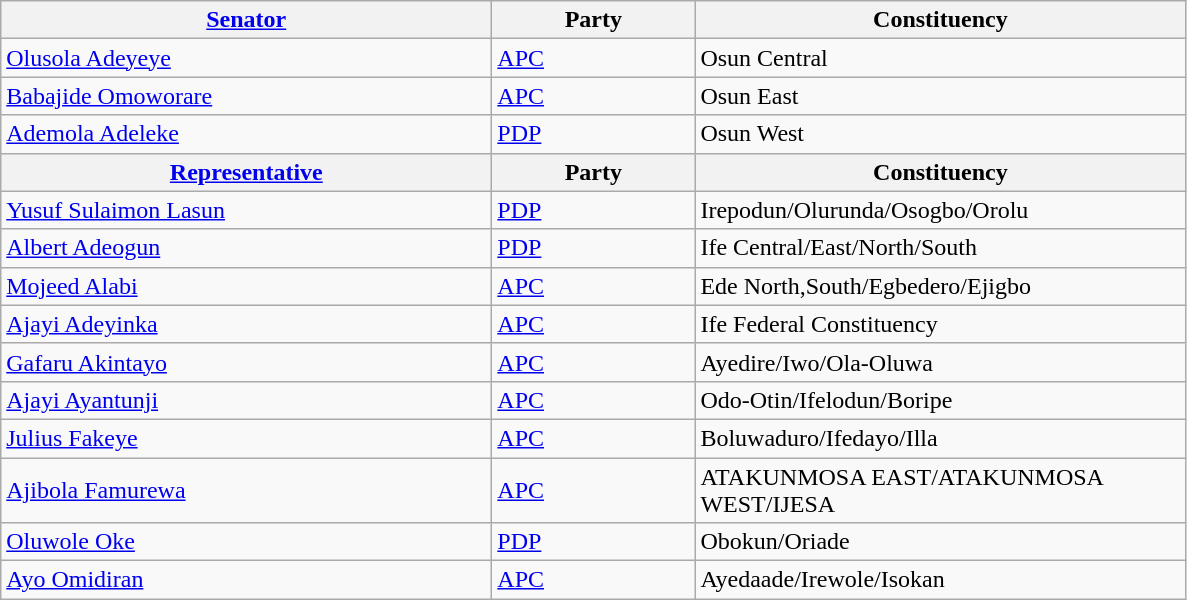<table class="wikitable">
<tr>
<th style="width:20em"><a href='#'>Senator</a></th>
<th style="width:8em">Party</th>
<th style="width:20em">Constituency</th>
</tr>
<tr>
<td><a href='#'>Olusola Adeyeye</a></td>
<td><a href='#'>APC</a></td>
<td>Osun Central</td>
</tr>
<tr>
<td><a href='#'>Babajide Omoworare</a></td>
<td><a href='#'>APC</a></td>
<td>Osun East</td>
</tr>
<tr>
<td><a href='#'>Ademola Adeleke</a></td>
<td><a href='#'>PDP</a></td>
<td>Osun West</td>
</tr>
<tr>
<th><a href='#'>Representative</a></th>
<th>Party</th>
<th>Constituency</th>
</tr>
<tr>
<td><a href='#'>Yusuf Sulaimon Lasun</a></td>
<td><a href='#'>PDP</a></td>
<td>Irepodun/Olurunda/Osogbo/Orolu</td>
</tr>
<tr>
<td><a href='#'>Albert Adeogun</a></td>
<td><a href='#'>PDP</a></td>
<td>Ife Central/East/North/South</td>
</tr>
<tr>
<td><a href='#'>Mojeed Alabi</a></td>
<td><a href='#'>APC</a></td>
<td>Ede North,South/Egbedero/Ejigbo</td>
</tr>
<tr>
<td><a href='#'>Ajayi Adeyinka</a></td>
<td><a href='#'>APC</a></td>
<td>Ife Federal Constituency</td>
</tr>
<tr>
<td><a href='#'>Gafaru Akintayo</a></td>
<td><a href='#'>APC</a></td>
<td>Ayedire/Iwo/Ola-Oluwa</td>
</tr>
<tr>
<td><a href='#'>Ajayi Ayantunji</a></td>
<td><a href='#'>APC</a></td>
<td>Odo-Otin/Ifelodun/Boripe</td>
</tr>
<tr>
<td><a href='#'>Julius Fakeye</a></td>
<td><a href='#'>APC</a></td>
<td>Boluwaduro/Ifedayo/Illa</td>
</tr>
<tr>
<td><a href='#'>Ajibola Famurewa</a></td>
<td><a href='#'>APC</a></td>
<td>ATAKUNMOSA EAST/ATAKUNMOSA WEST/IJESA</td>
</tr>
<tr>
<td><a href='#'>Oluwole Oke</a></td>
<td><a href='#'>PDP</a></td>
<td>Obokun/Oriade</td>
</tr>
<tr>
<td><a href='#'>Ayo Omidiran</a></td>
<td><a href='#'>APC</a></td>
<td>Ayedaade/Irewole/Isokan</td>
</tr>
</table>
